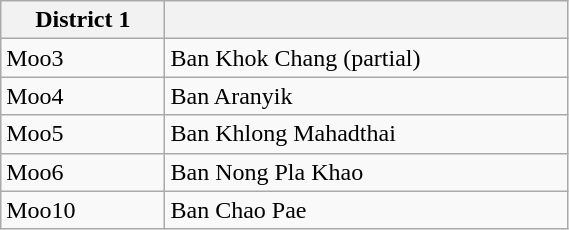<table class="wikitable" style="width:30%;display:inline-table;">
<tr>
<th>District 1</th>
<th></th>
</tr>
<tr>
<td>Moo3</td>
<td>Ban Khok Chang (partial)</td>
</tr>
<tr>
<td>Moo4</td>
<td>Ban Aranyik</td>
</tr>
<tr>
<td>Moo5</td>
<td>Ban Khlong Mahadthai</td>
</tr>
<tr>
<td>Moo6</td>
<td>Ban Nong Pla Khao</td>
</tr>
<tr>
<td>Moo10</td>
<td>Ban Chao Pae</td>
</tr>
</table>
